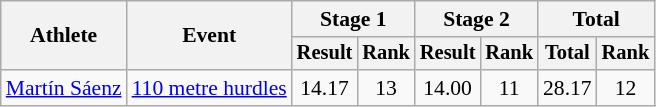<table class="wikitable" style="font-size:90%">
<tr>
<th rowspan=2>Athlete</th>
<th rowspan=2>Event</th>
<th colspan=2>Stage 1</th>
<th colspan=2>Stage 2</th>
<th colspan=2>Total</th>
</tr>
<tr style="font-size:95%">
<th>Result</th>
<th>Rank</th>
<th>Result</th>
<th>Rank</th>
<th>Total</th>
<th>Rank</th>
</tr>
<tr align=center>
<td align=left><a href='#'>Martín Sáenz</a></td>
<td align=left><a href='#'>110 metre hurdles</a></td>
<td>14.17</td>
<td>13</td>
<td>14.00</td>
<td>11</td>
<td>28.17</td>
<td>12</td>
</tr>
</table>
